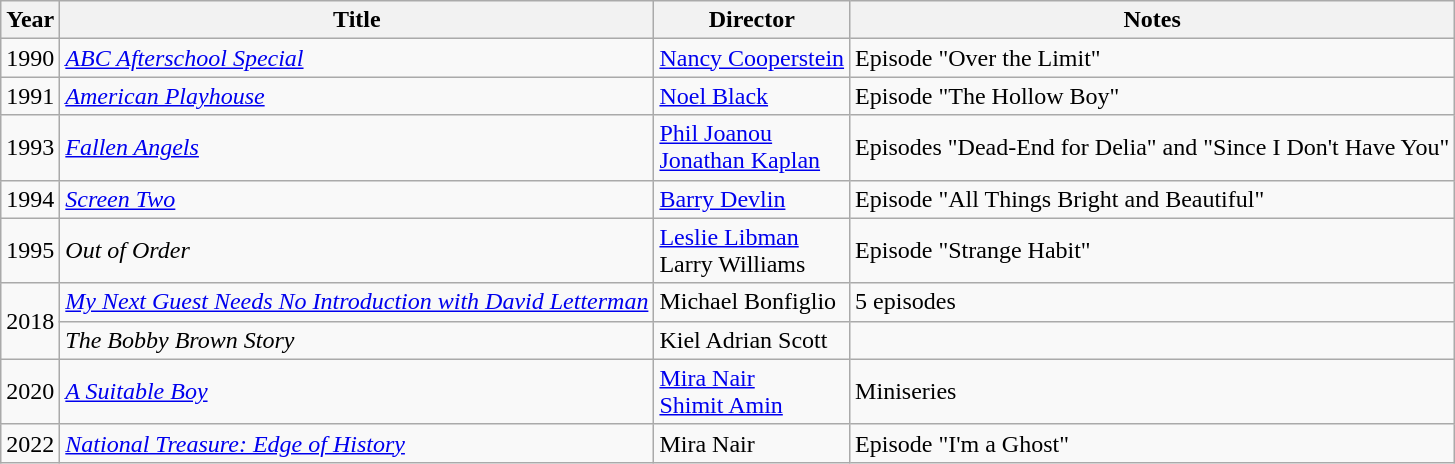<table class="wikitable">
<tr>
<th>Year</th>
<th>Title</th>
<th>Director</th>
<th>Notes</th>
</tr>
<tr>
<td>1990</td>
<td><em><a href='#'>ABC Afterschool Special</a></em></td>
<td><a href='#'>Nancy Cooperstein</a></td>
<td>Episode "Over the Limit"</td>
</tr>
<tr>
<td>1991</td>
<td><em><a href='#'>American Playhouse</a></em></td>
<td><a href='#'>Noel Black</a></td>
<td>Episode "The Hollow Boy"</td>
</tr>
<tr>
<td>1993</td>
<td><em><a href='#'>Fallen Angels</a></em></td>
<td><a href='#'>Phil Joanou</a><br><a href='#'>Jonathan Kaplan</a></td>
<td>Episodes "Dead-End for Delia" and "Since I Don't Have You"</td>
</tr>
<tr>
<td>1994</td>
<td><em><a href='#'>Screen Two</a></em></td>
<td><a href='#'>Barry Devlin</a></td>
<td>Episode "All Things Bright and Beautiful"</td>
</tr>
<tr>
<td>1995</td>
<td><em>Out of Order</em></td>
<td><a href='#'>Leslie Libman</a><br>Larry Williams</td>
<td>Episode "Strange Habit"</td>
</tr>
<tr>
<td rowspan=2>2018</td>
<td><em><a href='#'>My Next Guest Needs No Introduction with David Letterman</a></em></td>
<td>Michael Bonfiglio</td>
<td>5 episodes</td>
</tr>
<tr>
<td><em>The Bobby Brown Story</em></td>
<td>Kiel Adrian Scott</td>
<td></td>
</tr>
<tr>
<td>2020</td>
<td><em><a href='#'>A Suitable Boy</a></em></td>
<td><a href='#'>Mira Nair</a><br><a href='#'>Shimit Amin</a></td>
<td>Miniseries</td>
</tr>
<tr>
<td>2022</td>
<td><em><a href='#'>National Treasure: Edge of History</a></em></td>
<td>Mira Nair</td>
<td>Episode "I'm a Ghost"</td>
</tr>
</table>
